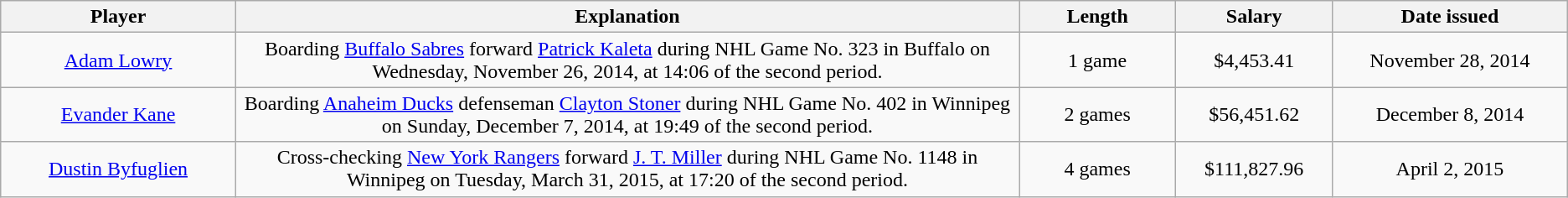<table class="wikitable" style="text-align:center;">
<tr>
<th style="width:15%;">Player</th>
<th style="width:50%;">Explanation</th>
<th style="width:10%;">Length</th>
<th style="width:10%;">Salary</th>
<th style="width:15%;">Date issued</th>
</tr>
<tr>
<td><a href='#'>Adam Lowry</a></td>
<td>Boarding <a href='#'>Buffalo Sabres</a> forward <a href='#'>Patrick Kaleta</a> during NHL Game No. 323 in Buffalo on Wednesday, November 26, 2014, at 14:06 of the second period.</td>
<td>1 game</td>
<td>$4,453.41</td>
<td>November 28, 2014</td>
</tr>
<tr>
<td><a href='#'>Evander Kane</a></td>
<td>Boarding <a href='#'>Anaheim Ducks</a> defenseman <a href='#'>Clayton Stoner</a> during NHL Game No. 402 in Winnipeg on Sunday, December 7, 2014, at 19:49 of the second period.</td>
<td>2 games</td>
<td>$56,451.62</td>
<td>December 8, 2014</td>
</tr>
<tr>
<td><a href='#'>Dustin Byfuglien</a></td>
<td>Cross-checking <a href='#'>New York Rangers</a> forward <a href='#'>J. T. Miller</a> during NHL Game No. 1148 in Winnipeg on Tuesday, March 31, 2015, at 17:20 of the second period.</td>
<td>4 games</td>
<td>$111,827.96</td>
<td>April 2, 2015</td>
</tr>
</table>
